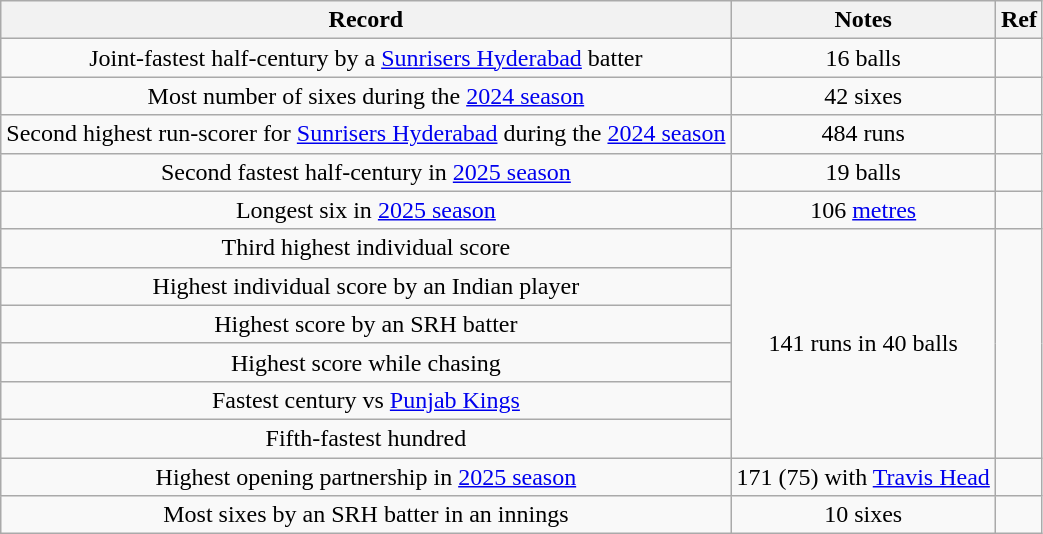<table class="wikitable" style="text-align:center;">
<tr>
<th>Record</th>
<th>Notes</th>
<th>Ref</th>
</tr>
<tr>
<td>Joint-fastest half-century by a <a href='#'>Sunrisers Hyderabad</a> batter</td>
<td>16 balls</td>
<td></td>
</tr>
<tr>
<td>Most number of sixes during the <a href='#'>2024 season</a></td>
<td>42 sixes</td>
<td></td>
</tr>
<tr>
<td>Second highest run-scorer for <a href='#'>Sunrisers Hyderabad</a> during the <a href='#'>2024 season</a></td>
<td>484 runs</td>
<td></td>
</tr>
<tr>
<td>Second fastest half-century in <a href='#'>2025 season</a></td>
<td>19 balls</td>
<td></td>
</tr>
<tr>
<td>Longest six in <a href='#'>2025 season</a></td>
<td>106 <a href='#'>metres</a></td>
<td></td>
</tr>
<tr>
<td>Third highest individual score</td>
<td rowspan=6>141 runs in 40 balls</td>
<td rowspan=6></td>
</tr>
<tr>
<td>Highest individual score by an Indian player</td>
</tr>
<tr>
<td>Highest score by an SRH batter</td>
</tr>
<tr>
<td>Highest score while chasing</td>
</tr>
<tr>
<td>Fastest century vs <a href='#'>Punjab Kings</a></td>
</tr>
<tr>
<td>Fifth-fastest hundred</td>
</tr>
<tr>
<td>Highest opening partnership in <a href='#'>2025 season</a></td>
<td>171 (75) with <a href='#'>Travis Head</a></td>
<td></td>
</tr>
<tr>
<td>Most sixes by an SRH batter in an innings</td>
<td>10 sixes</td>
<td></td>
</tr>
</table>
